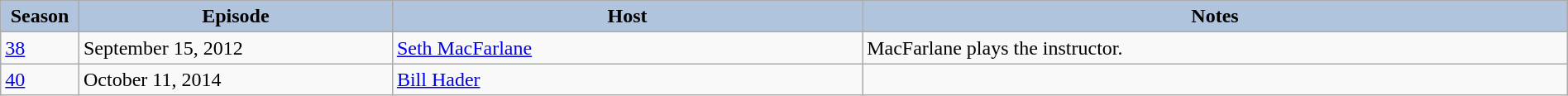<table class="wikitable" style="width:100%;">
<tr>
<th style="background:#B0C4DE;" width="5%">Season</th>
<th style="background:#B0C4DE;" width="20%">Episode</th>
<th style="background:#B0C4DE;" width="30%">Host</th>
<th style="background:#B0C4DE;" width="45%">Notes</th>
</tr>
<tr>
<td><a href='#'>38</a></td>
<td>September 15, 2012</td>
<td><a href='#'>Seth MacFarlane</a></td>
<td>MacFarlane plays the instructor.</td>
</tr>
<tr>
<td><a href='#'>40</a></td>
<td>October 11, 2014</td>
<td><a href='#'>Bill Hader</a></td>
<td></td>
</tr>
</table>
